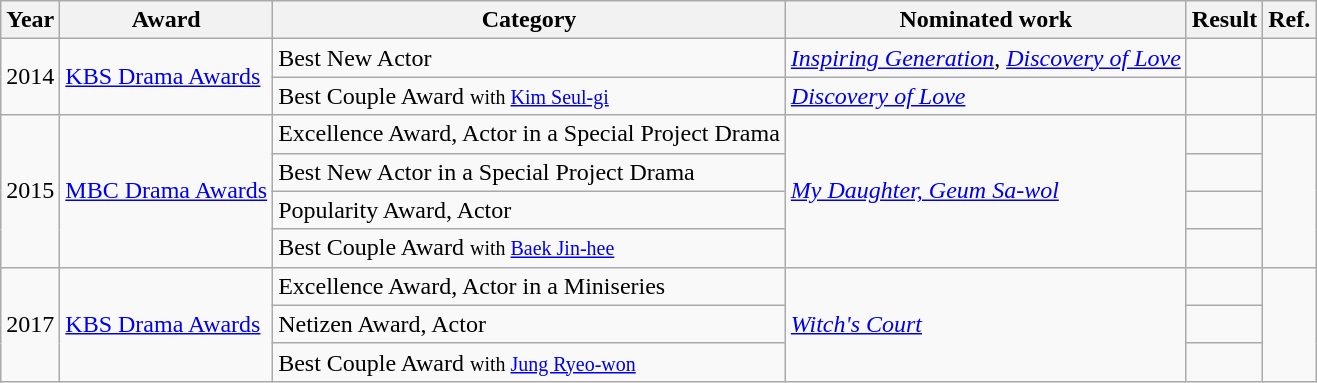<table class="wikitable">
<tr>
<th>Year</th>
<th>Award</th>
<th>Category</th>
<th>Nominated work</th>
<th>Result</th>
<th>Ref.</th>
</tr>
<tr>
<td rowspan=2>2014</td>
<td rowspan=2><a href='#'>KBS Drama Awards</a></td>
<td>Best New Actor</td>
<td><em><a href='#'>Inspiring Generation</a></em>, <em><a href='#'>Discovery of Love</a></em></td>
<td></td>
<td></td>
</tr>
<tr>
<td>Best Couple Award <small>with <a href='#'>Kim Seul-gi</a></small></td>
<td><em><a href='#'>Discovery of Love</a></em></td>
<td></td>
<td></td>
</tr>
<tr>
<td rowspan=4>2015</td>
<td rowspan=4><a href='#'>MBC Drama Awards</a></td>
<td>Excellence Award, Actor in a Special Project Drama</td>
<td rowspan=4><em><a href='#'>My Daughter, Geum Sa-wol</a></em></td>
<td></td>
<td rowspan=4></td>
</tr>
<tr>
<td>Best New Actor in a Special Project Drama</td>
<td></td>
</tr>
<tr>
<td>Popularity Award, Actor</td>
<td></td>
</tr>
<tr>
<td>Best Couple Award <small>with <a href='#'>Baek Jin-hee</a></small></td>
<td></td>
</tr>
<tr>
<td rowspan=3>2017</td>
<td rowspan=3><a href='#'>KBS Drama Awards</a></td>
<td>Excellence Award, Actor in a Miniseries</td>
<td rowspan=3><em><a href='#'>Witch's Court</a></em></td>
<td></td>
<td rowspan=3></td>
</tr>
<tr>
<td>Netizen Award, Actor</td>
<td></td>
</tr>
<tr>
<td>Best Couple Award <small>with <a href='#'>Jung Ryeo-won</a></small></td>
<td></td>
</tr>
</table>
